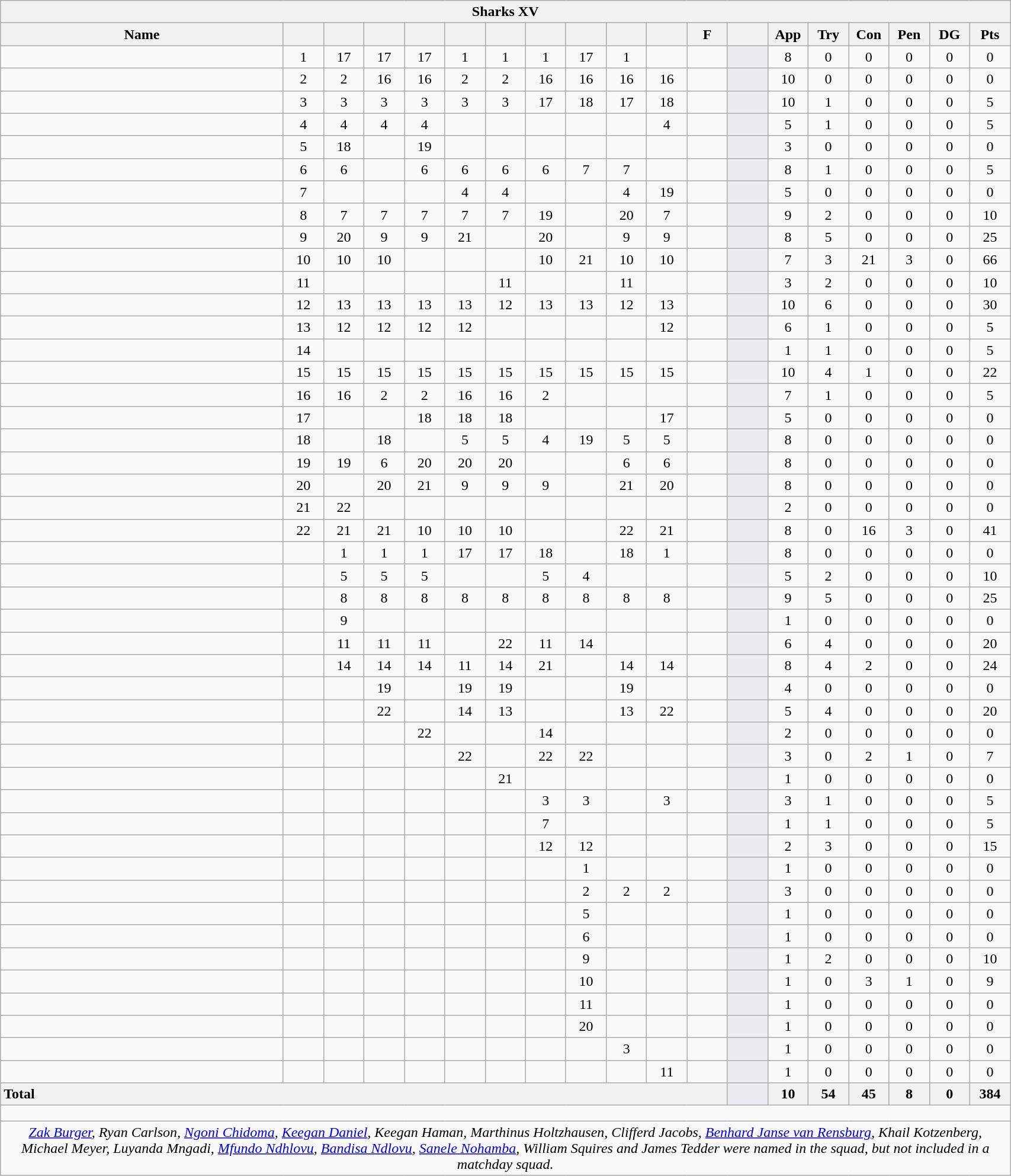<table class="wikitable collapsible collapsed" style="text-align:center; font-size:100%; width:90%">
<tr>
<th colspan="100%">Sharks XV</th>
</tr>
<tr>
<th style="width:28%;">Name</th>
<th style="width:4%;"></th>
<th style="width:4%;"></th>
<th style="width:4%;"></th>
<th style="width:4%;"></th>
<th style="width:4%;"></th>
<th style="width:4%;"></th>
<th style="width:4%;"></th>
<th style="width:4%;"></th>
<th style="width:4%;"></th>
<th style="width:4%;"></th>
<th style="width:4%;">F</th>
<th style="width:4%;"></th>
<th style="width:4%;">App</th>
<th style="width:4%;">Try</th>
<th style="width:4%;">Con</th>
<th style="width:4%;">Pen</th>
<th style="width:4%;">DG</th>
<th style="width:4%;">Pts</th>
</tr>
<tr>
<td style="text-align:left;"></td>
<td>1</td>
<td>17 </td>
<td>17 </td>
<td>17 </td>
<td>1</td>
<td>1</td>
<td>1</td>
<td>17</td>
<td>1</td>
<td></td>
<td></td>
<td style="background:#EBECF0;"></td>
<td>8</td>
<td>0</td>
<td>0</td>
<td>0</td>
<td>0</td>
<td>0</td>
</tr>
<tr>
<td style="text-align:left;"></td>
<td>2</td>
<td>2</td>
<td>16 </td>
<td>16 </td>
<td>2</td>
<td>2</td>
<td>16 </td>
<td>16 </td>
<td>16 </td>
<td>16 </td>
<td></td>
<td style="background:#EBECF0;"></td>
<td>10</td>
<td>0</td>
<td>0</td>
<td>0</td>
<td>0</td>
<td>0</td>
</tr>
<tr>
<td style="text-align:left;"></td>
<td>3</td>
<td>3</td>
<td>3</td>
<td>3</td>
<td>3</td>
<td>3</td>
<td>17 </td>
<td>18 </td>
<td>17 </td>
<td>18 </td>
<td></td>
<td style="background:#EBECF0;"></td>
<td>10</td>
<td>1</td>
<td>0</td>
<td>0</td>
<td>0</td>
<td>5</td>
</tr>
<tr>
<td style="text-align:left;"></td>
<td>4</td>
<td>4</td>
<td>4</td>
<td>4</td>
<td></td>
<td></td>
<td></td>
<td></td>
<td></td>
<td>4</td>
<td></td>
<td style="background:#EBECF0;"></td>
<td>5</td>
<td>1</td>
<td>0</td>
<td>0</td>
<td>0</td>
<td>5</td>
</tr>
<tr>
<td style="text-align:left;"></td>
<td>5</td>
<td>18 </td>
<td></td>
<td>19 </td>
<td></td>
<td></td>
<td></td>
<td></td>
<td></td>
<td></td>
<td></td>
<td style="background:#EBECF0;"></td>
<td>3</td>
<td>0</td>
<td>0</td>
<td>0</td>
<td>0</td>
<td>0</td>
</tr>
<tr>
<td style="text-align:left;"></td>
<td>6</td>
<td>6</td>
<td></td>
<td>6</td>
<td>6</td>
<td>6</td>
<td>6</td>
<td>7</td>
<td>7</td>
<td></td>
<td></td>
<td style="background:#EBECF0;"></td>
<td>8</td>
<td>1</td>
<td>0</td>
<td>0</td>
<td>0</td>
<td>5</td>
</tr>
<tr>
<td style="text-align:left;"></td>
<td>7</td>
<td></td>
<td></td>
<td></td>
<td>4</td>
<td>4</td>
<td></td>
<td></td>
<td>4</td>
<td>19 </td>
<td></td>
<td style="background:#EBECF0;"></td>
<td>5</td>
<td>0</td>
<td>0</td>
<td>0</td>
<td>0</td>
<td>0</td>
</tr>
<tr>
<td style="text-align:left;"></td>
<td>8</td>
<td>7</td>
<td>7</td>
<td>7</td>
<td>7</td>
<td>7</td>
<td>19 </td>
<td></td>
<td>20 </td>
<td>7</td>
<td></td>
<td style="background:#EBECF0;"></td>
<td>9</td>
<td>2</td>
<td>0</td>
<td>0</td>
<td>0</td>
<td>10</td>
</tr>
<tr>
<td style="text-align:left;"></td>
<td>9</td>
<td>20 </td>
<td>9</td>
<td>9</td>
<td>21 </td>
<td></td>
<td>20 </td>
<td></td>
<td>9</td>
<td>9</td>
<td></td>
<td style="background:#EBECF0;"></td>
<td>8</td>
<td>5</td>
<td>0</td>
<td>0</td>
<td>0</td>
<td>25</td>
</tr>
<tr>
<td style="text-align:left;"></td>
<td>10</td>
<td>10</td>
<td>10</td>
<td></td>
<td></td>
<td></td>
<td>10</td>
<td>21 </td>
<td>10</td>
<td>10</td>
<td></td>
<td style="background:#EBECF0;"></td>
<td>7</td>
<td>3</td>
<td>21</td>
<td>3</td>
<td>0</td>
<td>66</td>
</tr>
<tr>
<td style="text-align:left;"></td>
<td>11</td>
<td></td>
<td></td>
<td></td>
<td></td>
<td>11</td>
<td></td>
<td></td>
<td>11</td>
<td></td>
<td></td>
<td style="background:#EBECF0;"></td>
<td>3</td>
<td>2</td>
<td>0</td>
<td>0</td>
<td>0</td>
<td>10</td>
</tr>
<tr>
<td style="text-align:left;"></td>
<td>12</td>
<td>13</td>
<td>13</td>
<td>13</td>
<td>13</td>
<td>12</td>
<td>13</td>
<td>13</td>
<td>12</td>
<td>13</td>
<td></td>
<td style="background:#EBECF0;"></td>
<td>10</td>
<td>6</td>
<td>0</td>
<td>0</td>
<td>0</td>
<td>30</td>
</tr>
<tr>
<td style="text-align:left;"></td>
<td>13</td>
<td>12</td>
<td>12</td>
<td>12</td>
<td>12</td>
<td></td>
<td></td>
<td></td>
<td></td>
<td>12</td>
<td></td>
<td style="background:#EBECF0;"></td>
<td>6</td>
<td>1</td>
<td>0</td>
<td>0</td>
<td>0</td>
<td>5</td>
</tr>
<tr>
<td style="text-align:left;"></td>
<td>14</td>
<td></td>
<td></td>
<td></td>
<td></td>
<td></td>
<td></td>
<td></td>
<td></td>
<td></td>
<td></td>
<td style="background:#EBECF0;"></td>
<td>1</td>
<td>1</td>
<td>0</td>
<td>0</td>
<td>0</td>
<td>5</td>
</tr>
<tr>
<td style="text-align:left;"></td>
<td>15</td>
<td>15</td>
<td>15</td>
<td>15</td>
<td>15</td>
<td>15</td>
<td>15</td>
<td>15</td>
<td>15</td>
<td>15</td>
<td></td>
<td style="background:#EBECF0;"></td>
<td>10</td>
<td>4</td>
<td>1</td>
<td>0</td>
<td>0</td>
<td>22</td>
</tr>
<tr>
<td style="text-align:left;"></td>
<td>16 </td>
<td>16 </td>
<td>2</td>
<td>2</td>
<td>16 </td>
<td>16 </td>
<td>2</td>
<td></td>
<td></td>
<td></td>
<td></td>
<td style="background:#EBECF0;"></td>
<td>7</td>
<td>1</td>
<td>0</td>
<td>0</td>
<td>0</td>
<td>5</td>
</tr>
<tr>
<td style="text-align:left;"></td>
<td>17 </td>
<td></td>
<td></td>
<td>18 </td>
<td>18 </td>
<td>18 </td>
<td></td>
<td></td>
<td></td>
<td>17 </td>
<td></td>
<td style="background:#EBECF0;"></td>
<td>5</td>
<td>0</td>
<td>0</td>
<td>0</td>
<td>0</td>
<td>0</td>
</tr>
<tr>
<td style="text-align:left;"></td>
<td>18 </td>
<td></td>
<td>18 </td>
<td></td>
<td>5</td>
<td>5</td>
<td>4</td>
<td>19 </td>
<td>5</td>
<td>5</td>
<td></td>
<td style="background:#EBECF0;"></td>
<td>8</td>
<td>0</td>
<td>0</td>
<td>0</td>
<td>0</td>
<td>0</td>
</tr>
<tr>
<td style="text-align:left;"></td>
<td>19 </td>
<td>19 </td>
<td>6</td>
<td>20 </td>
<td>20 </td>
<td>20 </td>
<td></td>
<td></td>
<td>6</td>
<td>6</td>
<td></td>
<td style="background:#EBECF0;"></td>
<td>8</td>
<td>0</td>
<td>0</td>
<td>0</td>
<td>0</td>
<td>0</td>
</tr>
<tr>
<td style="text-align:left;"></td>
<td>20 </td>
<td></td>
<td>20 </td>
<td>21 </td>
<td>9</td>
<td>9</td>
<td>9</td>
<td></td>
<td>21 </td>
<td>20 </td>
<td></td>
<td style="background:#EBECF0;"></td>
<td>8</td>
<td>0</td>
<td>0</td>
<td>0</td>
<td>0</td>
<td>0</td>
</tr>
<tr>
<td style="text-align:left;"></td>
<td>21 </td>
<td>22 </td>
<td></td>
<td></td>
<td></td>
<td></td>
<td></td>
<td></td>
<td></td>
<td></td>
<td></td>
<td style="background:#EBECF0;"></td>
<td>2</td>
<td>0</td>
<td>0</td>
<td>0</td>
<td>0</td>
<td>0</td>
</tr>
<tr>
<td style="text-align:left;"></td>
<td>22 </td>
<td>21 </td>
<td>21 </td>
<td>10</td>
<td>10</td>
<td>10</td>
<td></td>
<td></td>
<td>22 </td>
<td>21 </td>
<td></td>
<td style="background:#EBECF0;"></td>
<td>8</td>
<td>0</td>
<td>16</td>
<td>3</td>
<td>0</td>
<td>41</td>
</tr>
<tr>
<td style="text-align:left;"></td>
<td></td>
<td>1</td>
<td>1</td>
<td>1</td>
<td>17 </td>
<td>17 </td>
<td>18 </td>
<td></td>
<td>18 </td>
<td>1</td>
<td></td>
<td style="background:#EBECF0;"></td>
<td>8</td>
<td>0</td>
<td>0</td>
<td>0</td>
<td>0</td>
<td>0</td>
</tr>
<tr>
<td style="text-align:left;"></td>
<td></td>
<td>5</td>
<td>5</td>
<td>5</td>
<td></td>
<td></td>
<td>5</td>
<td>4</td>
<td></td>
<td></td>
<td></td>
<td style="background:#EBECF0;"></td>
<td>5</td>
<td>2</td>
<td>0</td>
<td>0</td>
<td>0</td>
<td>10</td>
</tr>
<tr>
<td style="text-align:left;"></td>
<td></td>
<td>8</td>
<td>8</td>
<td>8</td>
<td>8</td>
<td>8</td>
<td>8</td>
<td>8</td>
<td>8</td>
<td>8</td>
<td></td>
<td style="background:#EBECF0;"></td>
<td>9</td>
<td>5</td>
<td>0</td>
<td>0</td>
<td>0</td>
<td>25</td>
</tr>
<tr>
<td style="text-align:left;"></td>
<td></td>
<td>9</td>
<td></td>
<td></td>
<td></td>
<td></td>
<td></td>
<td></td>
<td></td>
<td></td>
<td></td>
<td style="background:#EBECF0;"></td>
<td>1</td>
<td>0</td>
<td>0</td>
<td>0</td>
<td>0</td>
<td>0</td>
</tr>
<tr>
<td style="text-align:left;"></td>
<td></td>
<td>11</td>
<td>11</td>
<td>11</td>
<td></td>
<td>22 </td>
<td>11</td>
<td>14</td>
<td></td>
<td></td>
<td></td>
<td style="background:#EBECF0;"></td>
<td>6</td>
<td>4</td>
<td>0</td>
<td>0</td>
<td>0</td>
<td>20</td>
</tr>
<tr>
<td style="text-align:left;"></td>
<td></td>
<td>14</td>
<td>14</td>
<td>14</td>
<td>11</td>
<td>14</td>
<td>21 </td>
<td></td>
<td>14</td>
<td>14</td>
<td></td>
<td style="background:#EBECF0;"></td>
<td>8</td>
<td>4</td>
<td>2</td>
<td>0</td>
<td>0</td>
<td>24</td>
</tr>
<tr>
<td style="text-align:left;"></td>
<td></td>
<td></td>
<td>19 </td>
<td></td>
<td>19 </td>
<td>19 </td>
<td></td>
<td></td>
<td>19 </td>
<td></td>
<td></td>
<td style="background:#EBECF0;"></td>
<td>4</td>
<td>0</td>
<td>0</td>
<td>0</td>
<td>0</td>
<td>0</td>
</tr>
<tr>
<td style="text-align:left;"></td>
<td></td>
<td></td>
<td>22 </td>
<td></td>
<td>14</td>
<td>13</td>
<td></td>
<td></td>
<td>13</td>
<td>22 </td>
<td></td>
<td style="background:#EBECF0;"></td>
<td>5</td>
<td>4</td>
<td>0</td>
<td>0</td>
<td>0</td>
<td>20</td>
</tr>
<tr>
<td style="text-align:left;"></td>
<td></td>
<td></td>
<td></td>
<td>22 </td>
<td></td>
<td></td>
<td>14</td>
<td></td>
<td></td>
<td></td>
<td></td>
<td style="background:#EBECF0;"></td>
<td>2</td>
<td>0</td>
<td>0</td>
<td>0</td>
<td>0</td>
<td>0</td>
</tr>
<tr>
<td style="text-align:left;"></td>
<td></td>
<td></td>
<td></td>
<td></td>
<td>22 </td>
<td></td>
<td>22 </td>
<td>22 </td>
<td></td>
<td></td>
<td></td>
<td style="background:#EBECF0;"></td>
<td>3</td>
<td>0</td>
<td>2</td>
<td>1</td>
<td>0</td>
<td>7</td>
</tr>
<tr>
<td style="text-align:left;"></td>
<td></td>
<td></td>
<td></td>
<td></td>
<td></td>
<td>21 </td>
<td></td>
<td></td>
<td></td>
<td></td>
<td></td>
<td style="background:#EBECF0;"></td>
<td>1</td>
<td>0</td>
<td>0</td>
<td>0</td>
<td>0</td>
<td>0</td>
</tr>
<tr>
<td style="text-align:left;"></td>
<td></td>
<td></td>
<td></td>
<td></td>
<td></td>
<td></td>
<td>3</td>
<td>3</td>
<td></td>
<td>3</td>
<td></td>
<td style="background:#EBECF0;"></td>
<td>3</td>
<td>1</td>
<td>0</td>
<td>0</td>
<td>0</td>
<td>5</td>
</tr>
<tr>
<td style="text-align:left;"></td>
<td></td>
<td></td>
<td></td>
<td></td>
<td></td>
<td></td>
<td>7</td>
<td></td>
<td></td>
<td></td>
<td></td>
<td style="background:#EBECF0;"></td>
<td>1</td>
<td>1</td>
<td>0</td>
<td>0</td>
<td>0</td>
<td>5</td>
</tr>
<tr>
<td style="text-align:left;"></td>
<td></td>
<td></td>
<td></td>
<td></td>
<td></td>
<td></td>
<td>12</td>
<td>12</td>
<td></td>
<td></td>
<td></td>
<td style="background:#EBECF0;"></td>
<td>2</td>
<td>3</td>
<td>0</td>
<td>0</td>
<td>0</td>
<td>15</td>
</tr>
<tr>
<td style="text-align:left;"></td>
<td></td>
<td></td>
<td></td>
<td></td>
<td></td>
<td></td>
<td></td>
<td>1</td>
<td></td>
<td></td>
<td></td>
<td style="background:#EBECF0;"></td>
<td>1</td>
<td>0</td>
<td>0</td>
<td>0</td>
<td>0</td>
<td>0</td>
</tr>
<tr>
<td style="text-align:left;"></td>
<td></td>
<td></td>
<td></td>
<td></td>
<td></td>
<td></td>
<td></td>
<td>2</td>
<td>2</td>
<td>2</td>
<td></td>
<td style="background:#EBECF0;"></td>
<td>3</td>
<td>0</td>
<td>0</td>
<td>0</td>
<td>0</td>
<td>0</td>
</tr>
<tr>
<td style="text-align:left;"></td>
<td></td>
<td></td>
<td></td>
<td></td>
<td></td>
<td></td>
<td></td>
<td>5</td>
<td></td>
<td></td>
<td></td>
<td style="background:#EBECF0;"></td>
<td>1</td>
<td>0</td>
<td>0</td>
<td>0</td>
<td>0</td>
<td>0</td>
</tr>
<tr>
<td style="text-align:left;"></td>
<td></td>
<td></td>
<td></td>
<td></td>
<td></td>
<td></td>
<td></td>
<td>6</td>
<td></td>
<td></td>
<td></td>
<td style="background:#EBECF0;"></td>
<td>1</td>
<td>0</td>
<td>0</td>
<td>0</td>
<td>0</td>
<td>0</td>
</tr>
<tr>
<td style="text-align:left;"></td>
<td></td>
<td></td>
<td></td>
<td></td>
<td></td>
<td></td>
<td></td>
<td>9</td>
<td></td>
<td></td>
<td></td>
<td style="background:#EBECF0;"></td>
<td>1</td>
<td>2</td>
<td>0</td>
<td>0</td>
<td>0</td>
<td>10</td>
</tr>
<tr>
<td style="text-align:left;"></td>
<td></td>
<td></td>
<td></td>
<td></td>
<td></td>
<td></td>
<td></td>
<td>10</td>
<td></td>
<td></td>
<td></td>
<td style="background:#EBECF0;"></td>
<td>1</td>
<td>0</td>
<td>3</td>
<td>1</td>
<td>0</td>
<td>9</td>
</tr>
<tr>
<td style="text-align:left;"></td>
<td></td>
<td></td>
<td></td>
<td></td>
<td></td>
<td></td>
<td></td>
<td>11</td>
<td></td>
<td></td>
<td></td>
<td style="background:#EBECF0;"></td>
<td>1</td>
<td>0</td>
<td>0</td>
<td>0</td>
<td>0</td>
<td>0</td>
</tr>
<tr>
<td style="text-align:left;"></td>
<td></td>
<td></td>
<td></td>
<td></td>
<td></td>
<td></td>
<td></td>
<td>20 </td>
<td></td>
<td></td>
<td></td>
<td style="background:#EBECF0;"></td>
<td>1</td>
<td>0</td>
<td>0</td>
<td>0</td>
<td>0</td>
<td>0</td>
</tr>
<tr>
<td style="text-align:left;"></td>
<td></td>
<td></td>
<td></td>
<td></td>
<td></td>
<td></td>
<td></td>
<td></td>
<td>3</td>
<td></td>
<td></td>
<td style="background:#EBECF0;"></td>
<td>1</td>
<td>0</td>
<td>0</td>
<td>0</td>
<td>0</td>
<td>0</td>
</tr>
<tr>
<td style="text-align:left;"></td>
<td></td>
<td></td>
<td></td>
<td></td>
<td></td>
<td></td>
<td></td>
<td></td>
<td></td>
<td>11</td>
<td></td>
<td style="background:#EBECF0;"></td>
<td>1</td>
<td>0</td>
<td>0</td>
<td>0</td>
<td>0</td>
<td>0</td>
</tr>
<tr>
<th colspan="12" style="text-align:left;">Total</th>
<th style="background:#EBECF0;"></th>
<th>10</th>
<th>54</th>
<th>45</th>
<th>8</th>
<th>0</th>
<th>384</th>
</tr>
<tr class="sortbottom">
<td colspan="100%" style="height: 10px;"></td>
</tr>
<tr class="sortbottom">
<td colspan="100%" style="text-align:center;"><em><a href='#'>Zak Burger</a>, Ryan Carlson, <a href='#'>Ngoni Chidoma</a>, <a href='#'>Keegan Daniel</a>, Keegan Haman, Marthinus Holtzhausen, Clifferd Jacobs, <a href='#'>Benhard Janse van Rensburg</a>, Khail Kotzenberg, Michael Meyer, Luyanda Mngadi, <a href='#'>Mfundo Ndhlovu</a>, <a href='#'>Bandisa Ndlovu</a>, <a href='#'>Sanele Nohamba</a>, William Squires and James Tedder were named in the squad, but not included in a matchday squad.</em></td>
</tr>
</table>
